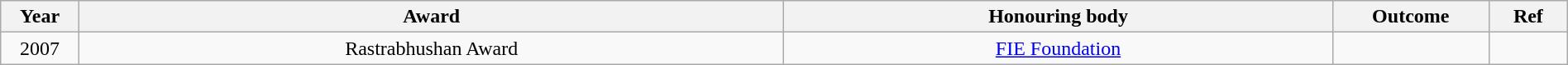<table class="wikitable" style="width:100%;">
<tr>
<th width=5%>Year</th>
<th style="width:45%;">Award</th>
<th style="width:35%;">Honouring body</th>
<th style="width:10%;">Outcome</th>
<th style="width:5%;">Ref</th>
</tr>
<tr>
<td style="text-align:center;">2007</td>
<td style="text-align:center;">Rastrabhushan Award</td>
<td style="text-align:center;"><a href='#'>FIE Foundation</a></td>
<td></td>
<td></td>
</tr>
</table>
